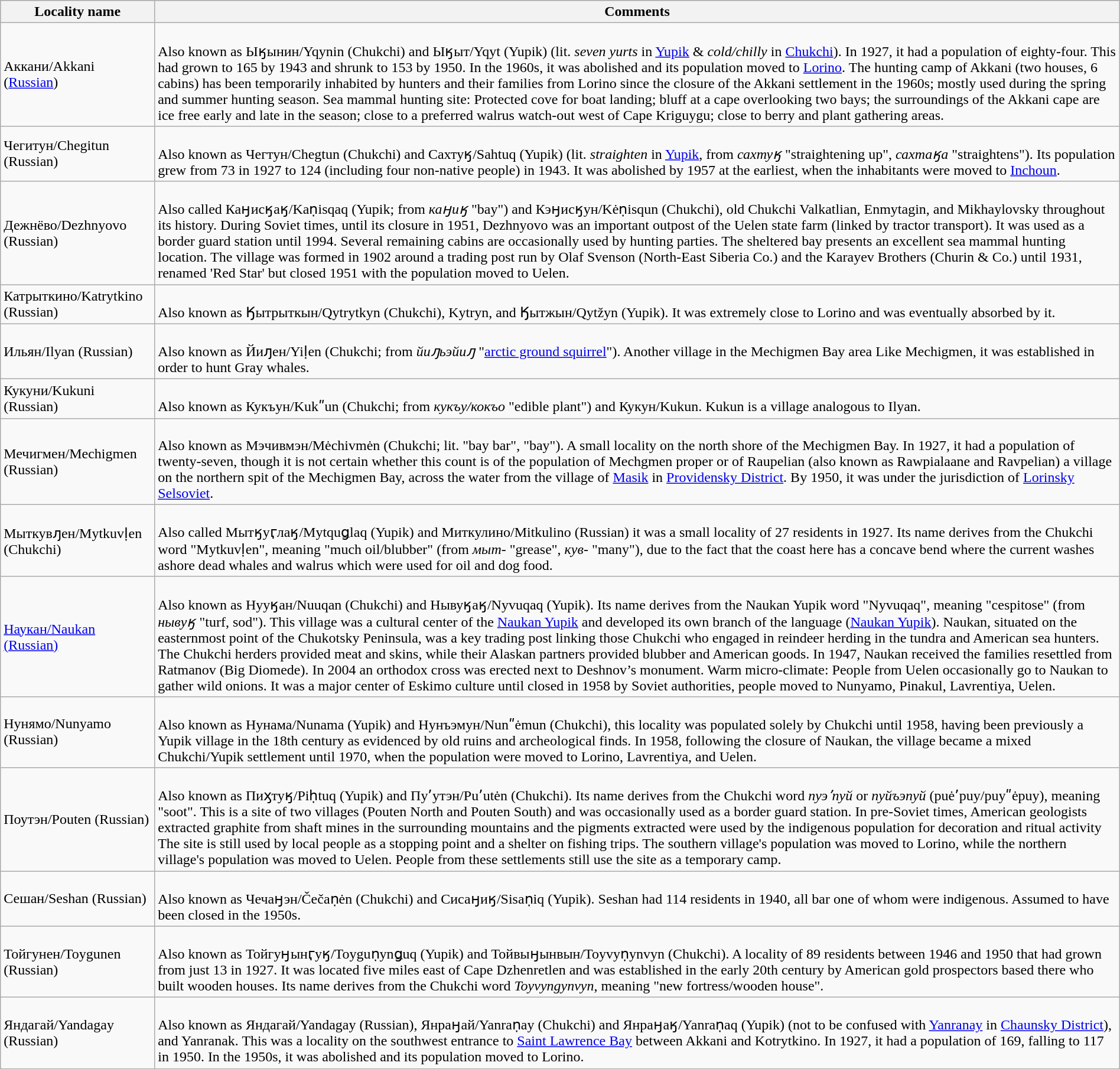<table class="wikitable" style="width:100%" align="center">
<tr bgcolor="#CCCCFF" align="center">
<th>Locality name</th>
<th>Comments</th>
</tr>
<tr style="text-align:left;">
<td>Аккани/Akkani (<a href='#'>Russian</a>)</td>
<td><br>Also known as Ыӄынин/Yqynin (Chukchi) and Ыӄыт/Yqyt (Yupik) (lit. <em>seven yurts</em> in <a href='#'>Yupik</a> & <em>cold/chilly</em> in <a href='#'>Chukchi</a>). In 1927, it had a population of eighty-four. This had grown to 165 by 1943 and shrunk to 153 by 1950. In the 1960s, it was abolished and its population moved to <a href='#'>Lorino</a>. The hunting camp of Akkani (two houses, 6 cabins) has been temporarily inhabited by hunters and their families from Lorino since the closure of the Akkani settlement in the 1960s; mostly used during the spring and summer hunting season. Sea mammal hunting site: Protected cove for boat landing; bluff at a cape overlooking two bays; the surroundings of the Akkani cape are ice free early and late in the season; close to a preferred walrus watch-out west of Cape Kriguygu; close to berry and plant gathering areas.</td>
</tr>
<tr style="text-align:left;">
<td>Чегитун/Chegitun (Russian)</td>
<td><br>Also known as Чегтун/Chegtun (Chukchi) and Сахтуӄ/Sahtuq (Yupik) (lit. <em>straighten</em> in <a href='#'>Yupik</a>, from <em>сахтуӄ</em> "straightening up", <em>сахтаӄа</em> "straightens"). Its population grew from 73 in 1927 to 124 (including four non-native people) in 1943. It was abolished by 1957 at the earliest, when the inhabitants were moved to <a href='#'>Inchoun</a>.</td>
</tr>
<tr style="text-align:left;">
<td>Дежнёво/Dezhnyovo (Russian)</td>
<td><br>Also called Каӈисӄаӄ/Kaṇisqaq (Yupik; from <em>каӈиӄ</em> "bay") and Кэӈисӄун/Kėṇisqun (Chukchi), old Chukchi Valkatlian, Enmytagin, and Mikhaylovsky throughout its history. During Soviet times, until its closure in 1951, Dezhnyovo was an important outpost of the Uelen state farm (linked by tractor transport). It was used as a border guard station until 1994. Several remaining cabins are occasionally used by hunting parties. The sheltered bay presents an excellent sea mammal hunting location. The village was formed in 1902 around a trading post run by Olaf Svenson (North-East Siberia Co.) and the Karayev Brothers (Churin & Co.) until 1931, renamed 'Red Star' but closed 1951 with the population moved to Uelen.</td>
</tr>
<tr style="text-align:left;">
<td>Катрыткино/Katrytkino (Russian)</td>
<td><br>Also known as Ӄытрыткын/Qytrytkyn (Chukchi), Kytryn, and Ӄытжын/Qytžyn (Yupik). It was extremely close to Lorino and was eventually absorbed by it.</td>
</tr>
<tr style="text-align:left;">
<td>Ильян/Ilyan (Russian)</td>
<td><br>Also known as Йиԓен/Yiḷen (Chukchi; from <em>йиԓьэйиԓ</em> "<a href='#'>arctic ground squirrel</a>"). Another village in the Mechigmen Bay area Like Mechigmen, it was established in order to hunt Gray whales.</td>
</tr>
<tr style="text-align:left;">
<td>Кукуни/Kukuni (Russian)</td>
<td><br>Also known as Кукъун/Kukʺun (Chukchi; from <em>кукъу/кокъо</em> "edible plant") and Кукун/Kukun. Kukun is a village analogous to Ilyan.</td>
</tr>
<tr style="text-align:left;">
<td>Мечигмен/Mechigmen (Russian)</td>
<td><br>Also known as Мэчивмэн/Mėchivmėn (Chukchi; lit. "bay bar", "bay"). A small locality on the north shore of the Mechigmen Bay. In 1927, it had a population of twenty-seven, though it is not certain whether this count is of the population of Mechgmen proper or of Raupelian (also known as Rawpialaane and Ravpelian) a village on the northern spit of the Mechigmen Bay, across the water from the village of <a href='#'>Masik</a> in <a href='#'>Providensky District</a>. By 1950, it was under the jurisdiction of <a href='#'>Lorinsky Selsoviet</a>.</td>
</tr>
<tr style="text-align:left;">
<td>Мыткувԓен/Mytkuvḷen (Chukchi)</td>
<td><br>Also called Мытӄуӷлаӄ/Mytquǥlaq (Yupik) and Миткулино/Mitkulino (Russian) it was a small locality of 27 residents in 1927. Its name derives from the Chukchi word "Mytkuvḷen", meaning "much oil/blubber" (from <em>мыт-</em> "grease", <em>кув-</em> "many"), due to the fact that the coast here has a concave bend where the current washes ashore dead whales and walrus which were used for oil and dog food.</td>
</tr>
<tr style="text-align:left;">
<td><a href='#'>Наукан/Naukan (Russian)</a></td>
<td><br>Also known as Нууӄан/Nuuqan (Chukchi) and Нывуӄаӄ/Nyvuqaq (Yupik). Its name derives from the Naukan Yupik word "Nyvuqaq", meaning "cespitose" (from <em>нывуӄ</em> "turf, sod"). This village was a cultural center of the <a href='#'>Naukan Yupik</a> and developed its own branch of the language (<a href='#'>Naukan Yupik</a>). Naukan, situated on the easternmost point of the Chukotsky Peninsula, was a key trading post linking those Chukchi who engaged in reindeer herding in the tundra and American sea hunters. The Chukchi herders provided meat and skins, while their Alaskan partners provided blubber and American goods. In 1947, Naukan received the families resettled from Ratmanov (Big Diomede). In 2004 an orthodox cross was erected next to Deshnov’s monument. Warm micro-climate: People from Uelen occasionally go to Naukan to gather wild onions. It was a major center of Eskimo culture until closed in 1958 by Soviet authorities, people moved to Nunyamo, Pinakul, Lavrentiya, Uelen.</td>
</tr>
<tr style="text-align:left;">
<td>Нунямо/Nunyamo (Russian)</td>
<td><br>Also known as Нунама/Nunama (Yupik) and Нунъэмун/Nunʺėmun (Chukchi), this locality was populated solely by Chukchi until 1958, having been previously a Yupik village in the 18th century as evidenced by old ruins and archeological finds. In 1958, following the closure of Naukan, the village became a mixed Chukchi/Yupik settlement until 1970, when the population were moved to Lorino, Lavrentiya, and Uelen.</td>
</tr>
<tr style="text-align:left;">
<td>Поутэн/Pouten (Russian)</td>
<td><br>Also known as Пиӽтуӄ/Piḥtuq (Yupik) and Пуʼутэн/Puʼutėn (Chukchi). Its name derives from the Chukchi word <em>пуэʼпуй</em> or <em>пуйъэпуй</em> (puėʼpuy/puyʺėpuy), meaning "soot". This is a site of two villages (Pouten North and Pouten South) and was occasionally used as a border guard station. In pre-Soviet times, American geologists extracted graphite from shaft mines in the surrounding mountains and the pigments extracted were used by the indigenous population for decoration and ritual activity The site is still used by local people as a stopping point and a shelter on fishing trips. The southern village's population was moved to Lorino, while the northern village's population was moved to Uelen. People from these settlements still use the site as a temporary camp.</td>
</tr>
<tr style="text-align:left;">
<td>Сешан/Seshan (Russian)</td>
<td><br>Also known as Чечаӈэн/Čečaṇėn (Chukchi) and Сисаӈиӄ/Sisaṇiq (Yupik). Seshan had 114 residents in 1940, all bar one of whom were indigenous. Assumed to have been closed in the 1950s.</td>
</tr>
<tr style="text-align:left;">
<td>Тойгунен/Toygunen (Russian)</td>
<td><br>Also known as Тойгуӈынӷуӄ/Toyguṇynǥuq (Yupik) and Тойвыӈынвын/Toyvyṇynvyn (Chukchi). A locality of 89 residents between 1946 and 1950 that had grown from just 13 in 1927. It was located five miles east of Cape Dzhenretlen and was established in the early 20th century by American gold prospectors based there who built wooden houses. Its name derives from the Chukchi word <em>Toyvyngynvyn</em>, meaning "new fortress/wooden house".</td>
</tr>
<tr style="text-align:left;">
<td>Яндагай/Yandagay (Russian)</td>
<td><br>Also known as Яндагай/Yandagay (Russian), Янраӈай/Yanraṇay (Chukchi) and Янраӈаӄ/Yanraṇaq (Yupik) (not to be confused with <a href='#'>Yanranay</a> in <a href='#'>Chaunsky District</a>), and Yanranak. This was a locality on the southwest entrance to <a href='#'>Saint Lawrence Bay</a> between Akkani and Kotrytkino. In 1927, it had a population of 169, falling to 117 in 1950. In the 1950s, it was abolished and its population moved to Lorino.</td>
</tr>
</table>
